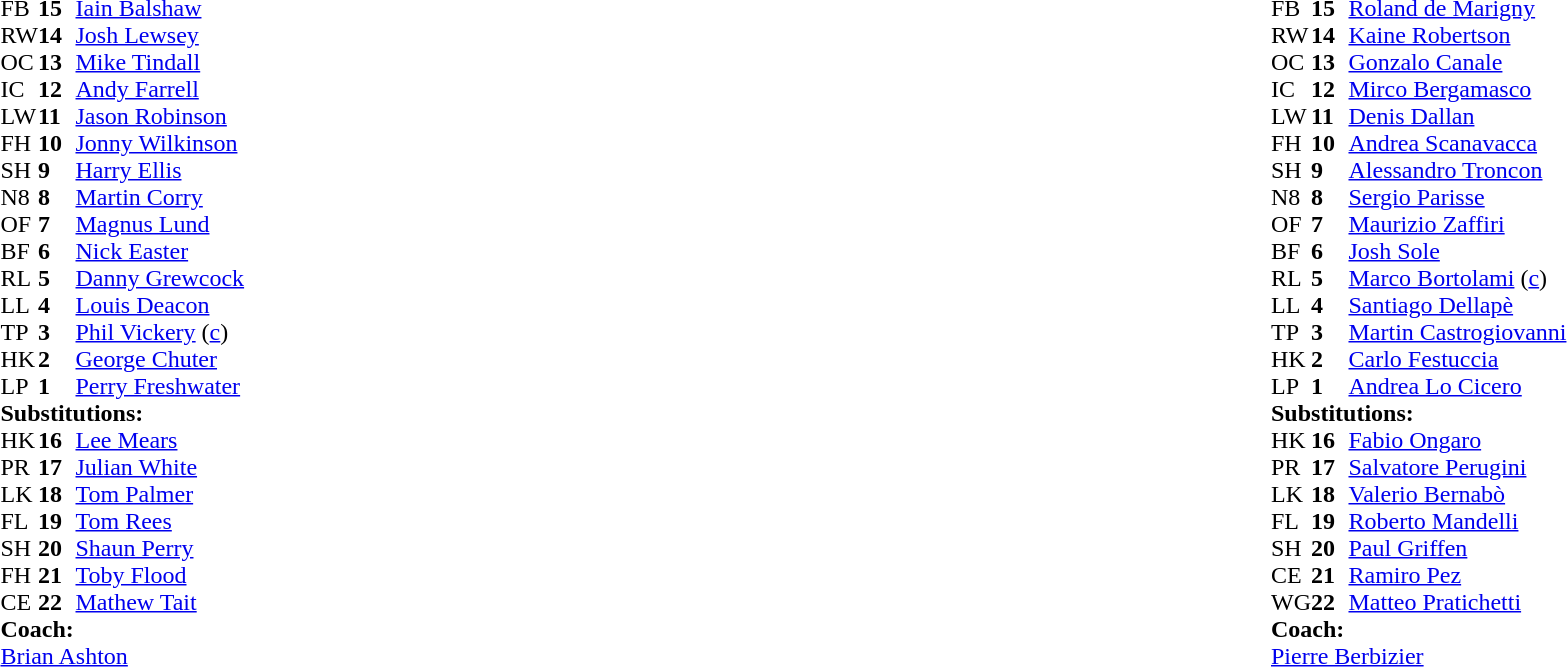<table width="100%">
<tr>
<td style="vertical-align:top" width="50%"><br><table cellspacing="0" cellpadding="0">
<tr>
<th width="25"></th>
<th width="25"></th>
</tr>
<tr>
<td>FB</td>
<td><strong>15</strong></td>
<td><a href='#'>Iain Balshaw</a></td>
</tr>
<tr>
<td>RW</td>
<td><strong>14</strong></td>
<td><a href='#'>Josh Lewsey</a></td>
</tr>
<tr>
<td>OC</td>
<td><strong>13</strong></td>
<td><a href='#'>Mike Tindall</a></td>
</tr>
<tr>
<td>IC</td>
<td><strong>12</strong></td>
<td><a href='#'>Andy Farrell</a></td>
</tr>
<tr>
<td>LW</td>
<td><strong>11</strong></td>
<td><a href='#'>Jason Robinson</a></td>
</tr>
<tr>
<td>FH</td>
<td><strong>10</strong></td>
<td><a href='#'>Jonny Wilkinson</a></td>
</tr>
<tr>
<td>SH</td>
<td><strong>9</strong></td>
<td><a href='#'>Harry Ellis</a></td>
</tr>
<tr>
<td>N8</td>
<td><strong>8</strong></td>
<td><a href='#'>Martin Corry</a></td>
</tr>
<tr>
<td>OF</td>
<td><strong>7</strong></td>
<td><a href='#'>Magnus Lund</a></td>
</tr>
<tr>
<td>BF</td>
<td><strong>6</strong></td>
<td><a href='#'>Nick Easter</a></td>
</tr>
<tr>
<td>RL</td>
<td><strong>5</strong></td>
<td><a href='#'>Danny Grewcock</a></td>
</tr>
<tr>
<td>LL</td>
<td><strong>4</strong></td>
<td><a href='#'>Louis Deacon</a></td>
</tr>
<tr>
<td>TP</td>
<td><strong>3</strong></td>
<td><a href='#'>Phil Vickery</a> (<a href='#'>c</a>)</td>
</tr>
<tr>
<td>HK</td>
<td><strong>2</strong></td>
<td><a href='#'>George Chuter</a></td>
<td></td>
<td></td>
</tr>
<tr>
<td>LP</td>
<td><strong>1</strong></td>
<td><a href='#'>Perry Freshwater</a></td>
</tr>
<tr>
<td colspan="4"><strong>Substitutions:</strong></td>
</tr>
<tr>
<td>HK</td>
<td><strong>16</strong></td>
<td><a href='#'>Lee Mears</a></td>
</tr>
<tr>
<td>PR</td>
<td><strong>17</strong></td>
<td><a href='#'>Julian White</a></td>
<td></td>
<td></td>
</tr>
<tr>
<td>LK</td>
<td><strong>18</strong></td>
<td><a href='#'>Tom Palmer</a></td>
</tr>
<tr>
<td>FL</td>
<td><strong>19</strong></td>
<td><a href='#'>Tom Rees</a></td>
</tr>
<tr>
<td>SH</td>
<td><strong>20</strong></td>
<td><a href='#'>Shaun Perry</a></td>
</tr>
<tr>
<td>FH</td>
<td><strong>21</strong></td>
<td><a href='#'>Toby Flood</a></td>
</tr>
<tr>
<td>CE</td>
<td><strong>22</strong></td>
<td><a href='#'>Mathew Tait</a></td>
</tr>
<tr>
<td colspan="4"><strong>Coach:</strong></td>
</tr>
<tr>
<td colspan="4"><a href='#'>Brian Ashton</a></td>
</tr>
</table>
</td>
<td style="vertical-align:top"></td>
<td style="vertical-align:top" width="50%"><br><table cellspacing="0" cellpadding="0" align="center">
<tr>
<th width="25"></th>
<th width="25"></th>
</tr>
<tr>
<td>FB</td>
<td><strong>15</strong></td>
<td><a href='#'>Roland de Marigny</a></td>
</tr>
<tr>
<td>RW</td>
<td><strong>14</strong></td>
<td><a href='#'>Kaine Robertson</a></td>
</tr>
<tr>
<td>OC</td>
<td><strong>13</strong></td>
<td><a href='#'>Gonzalo Canale</a></td>
</tr>
<tr>
<td>IC</td>
<td><strong>12</strong></td>
<td><a href='#'>Mirco Bergamasco</a></td>
</tr>
<tr>
<td>LW</td>
<td><strong>11</strong></td>
<td><a href='#'>Denis Dallan</a></td>
<td></td>
<td></td>
</tr>
<tr>
<td>FH</td>
<td><strong>10</strong></td>
<td><a href='#'>Andrea Scanavacca</a></td>
</tr>
<tr>
<td>SH</td>
<td><strong>9</strong></td>
<td><a href='#'>Alessandro Troncon</a></td>
</tr>
<tr>
<td>N8</td>
<td><strong>8</strong></td>
<td><a href='#'>Sergio Parisse</a></td>
</tr>
<tr>
<td>OF</td>
<td><strong>7</strong></td>
<td><a href='#'>Maurizio Zaffiri</a></td>
</tr>
<tr>
<td>BF</td>
<td><strong>6</strong></td>
<td><a href='#'>Josh Sole</a></td>
</tr>
<tr>
<td>RL</td>
<td><strong>5</strong></td>
<td><a href='#'>Marco Bortolami</a> (<a href='#'>c</a>)</td>
</tr>
<tr>
<td>LL</td>
<td><strong>4</strong></td>
<td><a href='#'>Santiago Dellapè</a></td>
<td></td>
<td></td>
</tr>
<tr>
<td>TP</td>
<td><strong>3</strong></td>
<td><a href='#'>Martin Castrogiovanni</a></td>
</tr>
<tr>
<td>HK</td>
<td><strong>2</strong></td>
<td><a href='#'>Carlo Festuccia</a></td>
</tr>
<tr>
<td>LP</td>
<td><strong>1</strong></td>
<td><a href='#'>Andrea Lo Cicero</a></td>
<td></td>
<td></td>
</tr>
<tr>
<td colspan="4"><strong>Substitutions:</strong></td>
</tr>
<tr>
<td>HK</td>
<td><strong>16</strong></td>
<td><a href='#'>Fabio Ongaro</a></td>
</tr>
<tr>
<td>PR</td>
<td><strong>17</strong></td>
<td><a href='#'>Salvatore Perugini</a></td>
<td></td>
<td></td>
</tr>
<tr>
<td>LK</td>
<td><strong>18</strong></td>
<td><a href='#'>Valerio Bernabò</a></td>
<td></td>
<td></td>
</tr>
<tr>
<td>FL</td>
<td><strong>19</strong></td>
<td><a href='#'>Roberto Mandelli</a></td>
</tr>
<tr>
<td>SH</td>
<td><strong>20</strong></td>
<td><a href='#'>Paul Griffen</a></td>
</tr>
<tr>
<td>CE</td>
<td><strong>21</strong></td>
<td><a href='#'>Ramiro Pez</a></td>
</tr>
<tr>
<td>WG</td>
<td><strong>22</strong></td>
<td><a href='#'>Matteo Pratichetti</a> </td>
</tr>
<tr>
<td colspan="4"><strong>Coach:</strong></td>
</tr>
<tr>
<td colspan="4"> <a href='#'>Pierre Berbizier</a></td>
</tr>
</table>
</td>
</tr>
</table>
